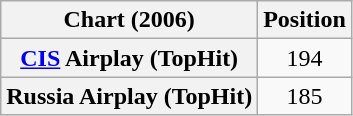<table class="wikitable sortable plainrowheaders" style="text-align:center">
<tr>
<th scope="col">Chart (2006)</th>
<th scope="col">Position</th>
</tr>
<tr>
<th scope="row"><a href='#'>CIS</a> Airplay (TopHit)</th>
<td>194</td>
</tr>
<tr>
<th scope="row">Russia Airplay (TopHit)</th>
<td>185</td>
</tr>
</table>
